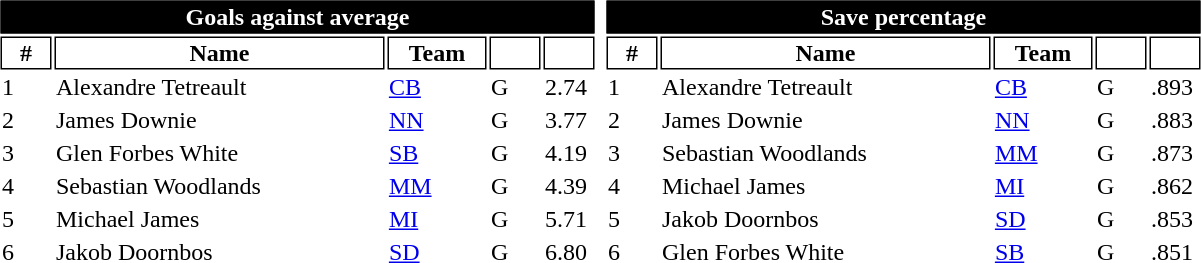<table>
<tr valign=top>
<td><br><table class="toccolours" style="width:25em">
<tr>
<th colspan="5" style="background:#000000;color:white;border:#000000 1px solid">Goals against average</th>
</tr>
<tr>
<th style="background:#FFFFFF;color:black;border:#000000 1px solid; width: 30px">#</th>
<th style="background:#FFFFFF;color:black;border:#000000 1px solid">Name</th>
<th style="background:#FFFFFF;color:black;border:#000000 1px solid">Team</th>
<th style="background:#FFFFFF;color:black;border:#000000 1px solid; width: 30px"></th>
<th style="background:#FFFFFF;color:black;border:#000000 1px solid; width: 30px"></th>
</tr>
<tr>
<td>1</td>
<td> Alexandre Tetreault</td>
<td><a href='#'>CB</a></td>
<td>G</td>
<td>2.74</td>
</tr>
<tr>
<td>2</td>
<td> James Downie</td>
<td><a href='#'>NN</a></td>
<td>G</td>
<td>3.77</td>
</tr>
<tr>
<td>3</td>
<td> Glen Forbes White</td>
<td><a href='#'>SB</a></td>
<td>G</td>
<td>4.19</td>
</tr>
<tr>
<td>4</td>
<td> Sebastian Woodlands</td>
<td><a href='#'>MM</a></td>
<td>G</td>
<td>4.39</td>
</tr>
<tr>
<td>5</td>
<td> Michael James</td>
<td><a href='#'>MI</a></td>
<td>G</td>
<td>5.71</td>
</tr>
<tr>
<td>6</td>
<td> Jakob Doornbos</td>
<td><a href='#'>SD</a></td>
<td>G</td>
<td>6.80</td>
</tr>
<tr>
</tr>
</table>
</td>
<td><br><table class="toccolours" style="width:25em">
<tr>
<th colspan="5" style="background:#000000;color:white;border:#000000 1px solid">Save percentage</th>
</tr>
<tr>
<th style="background:#FFFFFF;color:black;border:#000000 1px solid; width: 30px">#</th>
<th style="background:#FFFFFF;color:black;border:#000000 1px solid">Name</th>
<th style="background:#FFFFFF;color:black;border:#000000 1px solid">Team</th>
<th style="background:#FFFFFF;color:black;border:#000000 1px solid; width: 30px"></th>
<th style="background:#FFFFFF;color:black;border:#000000 1px solid; width: 30px"></th>
</tr>
<tr>
<td>1</td>
<td> Alexandre Tetreault</td>
<td><a href='#'>CB</a></td>
<td>G</td>
<td>.893</td>
</tr>
<tr>
<td>2</td>
<td> James Downie</td>
<td><a href='#'>NN</a></td>
<td>G</td>
<td>.883</td>
</tr>
<tr>
<td>3</td>
<td> Sebastian Woodlands</td>
<td><a href='#'>MM</a></td>
<td>G</td>
<td>.873</td>
</tr>
<tr>
<td>4</td>
<td> Michael James</td>
<td><a href='#'>MI</a></td>
<td>G</td>
<td>.862</td>
</tr>
<tr>
<td>5</td>
<td> Jakob Doornbos</td>
<td><a href='#'>SD</a></td>
<td>G</td>
<td>.853</td>
</tr>
<tr>
<td>6</td>
<td> Glen Forbes White</td>
<td><a href='#'>SB</a></td>
<td>G</td>
<td>.851</td>
</tr>
<tr>
</tr>
</table>
</td>
</tr>
</table>
